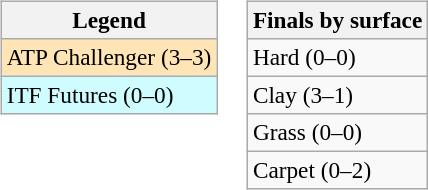<table>
<tr valign=top>
<td><br><table class=wikitable style=font-size:97%>
<tr>
<th>Legend</th>
</tr>
<tr bgcolor=moccasin>
<td>ATP Challenger (3–3)</td>
</tr>
<tr bgcolor=cffcff>
<td>ITF Futures (0–0)</td>
</tr>
</table>
</td>
<td><br><table class=wikitable style=font-size:97%>
<tr>
<th>Finals by surface</th>
</tr>
<tr>
<td>Hard (0–0)</td>
</tr>
<tr>
<td>Clay (3–1)</td>
</tr>
<tr>
<td>Grass (0–0)</td>
</tr>
<tr>
<td>Carpet (0–2)</td>
</tr>
</table>
</td>
</tr>
</table>
